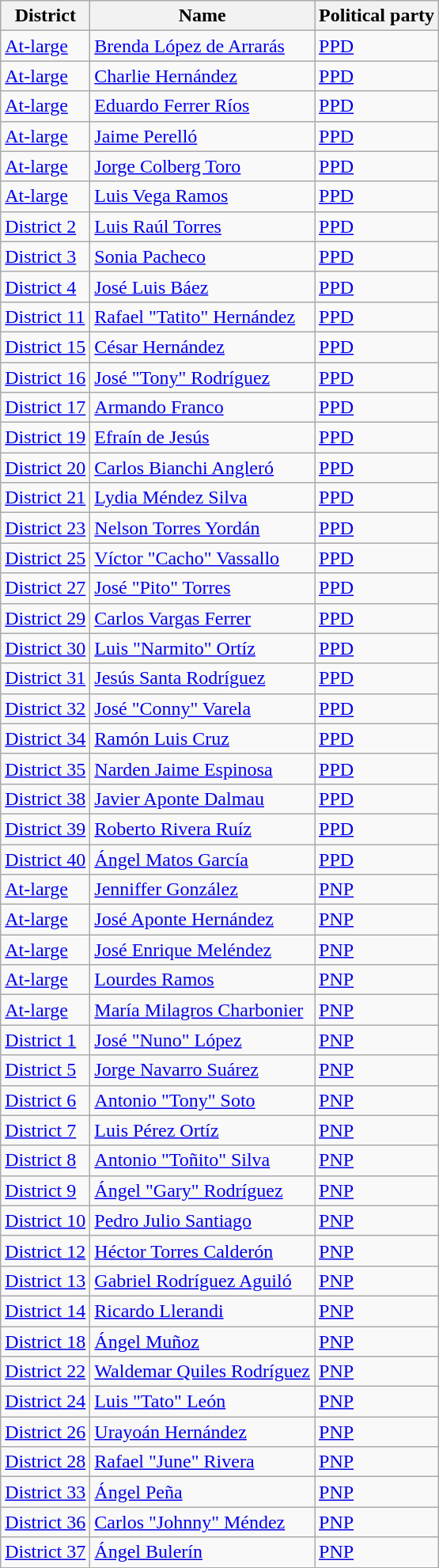<table class="wikitable sortable">
<tr>
<th data-sort-type="number">District</th>
<th>Name</th>
<th>Political party</th>
</tr>
<tr>
<td data-sort-value="0"><a href='#'>At-large</a></td>
<td><a href='#'>Brenda López de Arrarás</a></td>
<td><a href='#'>PPD</a></td>
</tr>
<tr>
<td><a href='#'>At-large</a></td>
<td data-sort-value="0"><a href='#'>Charlie Hernández</a></td>
<td><a href='#'>PPD</a></td>
</tr>
<tr>
<td><a href='#'>At-large</a></td>
<td data-sort-value="0"><a href='#'>Eduardo Ferrer Ríos</a></td>
<td><a href='#'>PPD</a></td>
</tr>
<tr>
<td data-sort-value="0"><a href='#'>At-large</a></td>
<td><a href='#'>Jaime Perelló</a></td>
<td><a href='#'>PPD</a></td>
</tr>
<tr>
<td data-sort-value="0"><a href='#'>At-large</a></td>
<td><a href='#'>Jorge Colberg Toro</a></td>
<td><a href='#'>PPD</a></td>
</tr>
<tr>
<td data-sort-value="0"><a href='#'>At-large</a></td>
<td><a href='#'>Luis Vega Ramos</a></td>
<td><a href='#'>PPD</a></td>
</tr>
<tr>
<td data-sort-value="2"><a href='#'>District 2</a></td>
<td><a href='#'>Luis Raúl Torres</a></td>
<td><a href='#'>PPD</a></td>
</tr>
<tr>
<td data-sort-value="3"><a href='#'>District 3</a></td>
<td><a href='#'>Sonia Pacheco</a></td>
<td><a href='#'>PPD</a></td>
</tr>
<tr>
<td data-sort-value="4"><a href='#'>District 4</a></td>
<td><a href='#'>José Luis Báez</a></td>
<td><a href='#'>PPD</a></td>
</tr>
<tr>
<td data-sort-value="11"><a href='#'>District 11</a></td>
<td><a href='#'>Rafael "Tatito" Hernández</a></td>
<td><a href='#'>PPD</a></td>
</tr>
<tr>
<td data-sort-value="15"><a href='#'>District 15</a></td>
<td><a href='#'>César Hernández</a></td>
<td><a href='#'>PPD</a></td>
</tr>
<tr>
<td data-sort-value="16"><a href='#'>District 16</a></td>
<td><a href='#'>José "Tony" Rodríguez</a></td>
<td><a href='#'>PPD</a></td>
</tr>
<tr>
<td data-sort-value="17"><a href='#'>District 17</a></td>
<td><a href='#'>Armando Franco</a></td>
<td><a href='#'>PPD</a></td>
</tr>
<tr>
<td data-sort-value="19"><a href='#'>District 19</a></td>
<td><a href='#'>Efraín de Jesús</a></td>
<td><a href='#'>PPD</a></td>
</tr>
<tr>
<td data-sort-value="20"><a href='#'>District 20</a></td>
<td><a href='#'>Carlos Bianchi Angleró</a></td>
<td><a href='#'>PPD</a></td>
</tr>
<tr>
<td data-sort-value="21"><a href='#'>District 21</a></td>
<td><a href='#'>Lydia Méndez Silva</a></td>
<td><a href='#'>PPD</a></td>
</tr>
<tr>
<td data-sort-value="23"><a href='#'>District 23</a></td>
<td><a href='#'>Nelson Torres Yordán</a></td>
<td><a href='#'>PPD</a></td>
</tr>
<tr>
<td data-sort-value="25"><a href='#'>District 25</a></td>
<td><a href='#'>Víctor "Cacho" Vassallo</a></td>
<td><a href='#'>PPD</a></td>
</tr>
<tr>
<td data-sort-value="27"><a href='#'>District 27</a></td>
<td><a href='#'>José "Pito" Torres</a></td>
<td><a href='#'>PPD</a></td>
</tr>
<tr>
<td data-sort-value="29"><a href='#'>District 29</a></td>
<td><a href='#'>Carlos Vargas Ferrer</a></td>
<td><a href='#'>PPD</a></td>
</tr>
<tr>
<td data-sort-value="30"><a href='#'>District 30</a></td>
<td><a href='#'>Luis "Narmito" Ortíz</a></td>
<td><a href='#'>PPD</a></td>
</tr>
<tr>
<td data-sort-value="31"><a href='#'>District 31</a></td>
<td><a href='#'>Jesús Santa Rodríguez</a></td>
<td><a href='#'>PPD</a></td>
</tr>
<tr>
<td data-sort-value="32"><a href='#'>District 32</a></td>
<td><a href='#'>José "Conny" Varela</a></td>
<td><a href='#'>PPD</a></td>
</tr>
<tr>
<td data-sort-value="34"><a href='#'>District 34</a></td>
<td><a href='#'>Ramón Luis Cruz</a></td>
<td><a href='#'>PPD</a></td>
</tr>
<tr>
<td data-sort-value="35"><a href='#'>District 35</a></td>
<td><a href='#'>Narden Jaime Espinosa</a></td>
<td><a href='#'>PPD</a></td>
</tr>
<tr>
<td data-sort-value="38"><a href='#'>District 38</a></td>
<td><a href='#'>Javier Aponte Dalmau</a></td>
<td><a href='#'>PPD</a></td>
</tr>
<tr>
<td data-sort-value="39"><a href='#'>District 39</a></td>
<td><a href='#'>Roberto Rivera Ruíz</a></td>
<td><a href='#'>PPD</a></td>
</tr>
<tr>
<td data-sort-value="40"><a href='#'>District 40</a></td>
<td><a href='#'>Ángel Matos García</a></td>
<td><a href='#'>PPD</a></td>
</tr>
<tr>
<td data-sort-value="0"><a href='#'>At-large</a></td>
<td><a href='#'>Jenniffer González</a></td>
<td><a href='#'>PNP</a></td>
</tr>
<tr>
<td data-sort-value="0"><a href='#'>At-large</a></td>
<td><a href='#'>José Aponte Hernández</a></td>
<td><a href='#'>PNP</a></td>
</tr>
<tr>
<td data-sort-value="0"><a href='#'>At-large</a></td>
<td><a href='#'>José Enrique Meléndez</a></td>
<td><a href='#'>PNP</a></td>
</tr>
<tr>
<td data-sort-value="0"><a href='#'>At-large</a></td>
<td><a href='#'>Lourdes Ramos</a></td>
<td><a href='#'>PNP</a></td>
</tr>
<tr>
<td data-sort-value="0"><a href='#'>At-large</a></td>
<td><a href='#'>María Milagros Charbonier</a></td>
<td><a href='#'>PNP</a></td>
</tr>
<tr>
<td data-sort-value="1"><a href='#'>District 1</a></td>
<td><a href='#'>José "Nuno" López</a></td>
<td><a href='#'>PNP</a></td>
</tr>
<tr>
<td data-sort-value="5"><a href='#'>District 5</a></td>
<td><a href='#'>Jorge Navarro Suárez</a></td>
<td><a href='#'>PNP</a></td>
</tr>
<tr>
<td data-sort-value="6"><a href='#'>District 6</a></td>
<td><a href='#'>Antonio "Tony" Soto</a></td>
<td><a href='#'>PNP</a></td>
</tr>
<tr>
<td data-sort-value="7"><a href='#'>District 7</a></td>
<td><a href='#'>Luis Pérez Ortíz</a></td>
<td><a href='#'>PNP</a></td>
</tr>
<tr>
<td data-sort-value="8"><a href='#'>District 8</a></td>
<td><a href='#'>Antonio "Toñito" Silva</a></td>
<td><a href='#'>PNP</a></td>
</tr>
<tr>
<td data-sort-value="9"><a href='#'>District 9</a></td>
<td><a href='#'>Ángel "Gary" Rodríguez</a></td>
<td><a href='#'>PNP</a></td>
</tr>
<tr>
<td data-sort-value="10"><a href='#'>District 10</a></td>
<td><a href='#'>Pedro Julio Santiago</a></td>
<td><a href='#'>PNP</a></td>
</tr>
<tr>
<td data-sort-value="12"><a href='#'>District 12</a></td>
<td><a href='#'>Héctor Torres Calderón</a></td>
<td><a href='#'>PNP</a></td>
</tr>
<tr>
<td data-sort-value="13"><a href='#'>District 13</a></td>
<td><a href='#'>Gabriel Rodríguez Aguiló</a></td>
<td><a href='#'>PNP</a></td>
</tr>
<tr>
<td data-sort-value="14"><a href='#'>District 14</a></td>
<td><a href='#'>Ricardo Llerandi</a></td>
<td><a href='#'>PNP</a></td>
</tr>
<tr>
<td data-sort-value="18"><a href='#'>District 18</a></td>
<td><a href='#'>Ángel Muñoz</a></td>
<td><a href='#'>PNP</a></td>
</tr>
<tr>
<td data-sort-value="22"><a href='#'>District 22</a></td>
<td><a href='#'>Waldemar Quiles Rodríguez</a></td>
<td><a href='#'>PNP</a></td>
</tr>
<tr>
<td data-sort-value="24"><a href='#'>District 24</a></td>
<td><a href='#'>Luis "Tato" León</a></td>
<td><a href='#'>PNP</a></td>
</tr>
<tr>
<td data-sort-value="26"><a href='#'>District 26</a></td>
<td><a href='#'>Urayoán Hernández</a></td>
<td><a href='#'>PNP</a></td>
</tr>
<tr>
<td data-sort-value="28"><a href='#'>District 28</a></td>
<td><a href='#'>Rafael "June" Rivera</a></td>
<td><a href='#'>PNP</a></td>
</tr>
<tr>
<td data-sort-value="33"><a href='#'>District 33</a></td>
<td><a href='#'>Ángel Peña</a></td>
<td><a href='#'>PNP</a></td>
</tr>
<tr>
<td data-sort-value="36"><a href='#'>District 36</a></td>
<td><a href='#'>Carlos "Johnny" Méndez</a></td>
<td><a href='#'>PNP</a></td>
</tr>
<tr>
<td data-sort-value="37"><a href='#'>District 37</a></td>
<td><a href='#'>Ángel Bulerín</a></td>
<td><a href='#'>PNP</a></td>
</tr>
</table>
